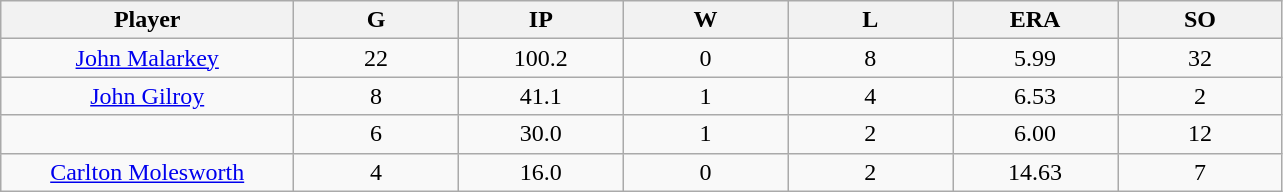<table class="wikitable sortable">
<tr>
<th bgcolor="#DDDDFF" width="16%">Player</th>
<th bgcolor="#DDDDFF" width="9%">G</th>
<th bgcolor="#DDDDFF" width="9%">IP</th>
<th bgcolor="#DDDDFF" width="9%">W</th>
<th bgcolor="#DDDDFF" width="9%">L</th>
<th bgcolor="#DDDDFF" width="9%">ERA</th>
<th bgcolor="#DDDDFF" width="9%">SO</th>
</tr>
<tr align="center">
<td><a href='#'>John Malarkey</a></td>
<td>22</td>
<td>100.2</td>
<td>0</td>
<td>8</td>
<td>5.99</td>
<td>32</td>
</tr>
<tr align=center>
<td><a href='#'>John Gilroy</a></td>
<td>8</td>
<td>41.1</td>
<td>1</td>
<td>4</td>
<td>6.53</td>
<td>2</td>
</tr>
<tr align=center>
<td></td>
<td>6</td>
<td>30.0</td>
<td>1</td>
<td>2</td>
<td>6.00</td>
<td>12</td>
</tr>
<tr align=center>
<td><a href='#'>Carlton Molesworth</a></td>
<td>4</td>
<td>16.0</td>
<td>0</td>
<td>2</td>
<td>14.63</td>
<td>7</td>
</tr>
</table>
